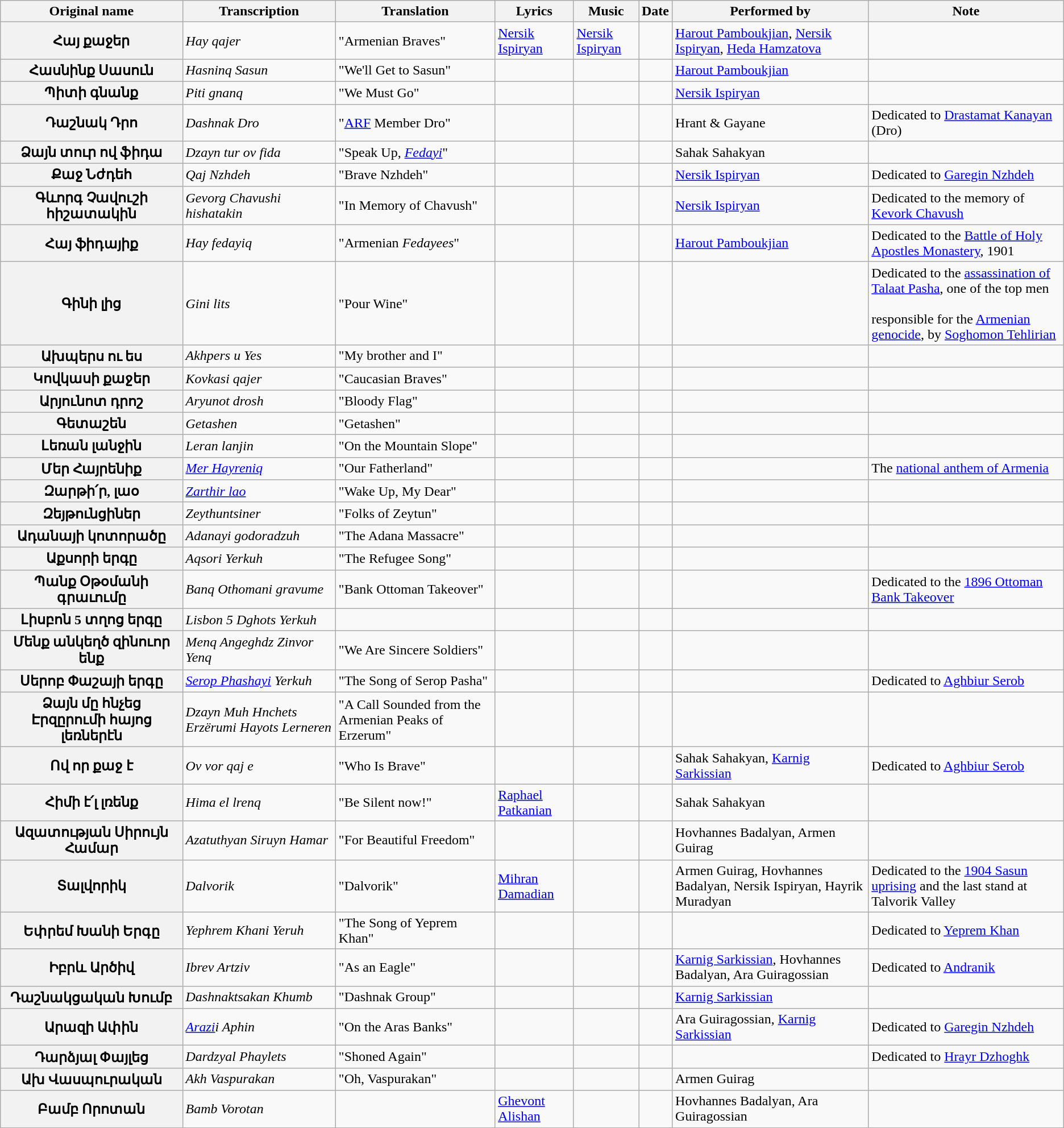<table class="wikitable sortable">
<tr>
<th>Original name</th>
<th>Transcription</th>
<th>Translation</th>
<th>Lyrics</th>
<th>Music</th>
<th>Date</th>
<th>Performed by</th>
<th>Note</th>
</tr>
<tr>
<th>Հայ քաջեր</th>
<td><em>Hay qajer</em></td>
<td>"Armenian Braves"</td>
<td><a href='#'>Nersik Ispiryan</a></td>
<td><a href='#'>Nersik Ispiryan</a></td>
<td></td>
<td><a href='#'>Harout Pamboukjian</a>, <a href='#'>Nersik Ispiryan</a>, <a href='#'>Heda Hamzatova</a></td>
<td></td>
</tr>
<tr>
<th>Հասնինք Սասուն</th>
<td><em>Hasninq Sasun</em></td>
<td>"We'll Get to Sasun"</td>
<td></td>
<td></td>
<td></td>
<td><a href='#'>Harout Pamboukjian</a></td>
<td></td>
</tr>
<tr>
<th>Պիտի գնանք</th>
<td><em>Piti gnanq</em></td>
<td>"We Must Go"</td>
<td></td>
<td></td>
<td></td>
<td><a href='#'>Nersik Ispiryan</a></td>
<td></td>
</tr>
<tr>
<th>Դաշնակ Դրո</th>
<td><em>Dashnak Dro</em></td>
<td>"<a href='#'>ARF</a> Member Dro"</td>
<td></td>
<td></td>
<td></td>
<td>Hrant & Gayane</td>
<td>Dedicated to <a href='#'>Drastamat Kanayan</a> (Dro)</td>
</tr>
<tr>
<th>Ձայն տուր ով ֆիդա</th>
<td><em>Dzayn tur ov fida</em></td>
<td>"Speak Up, <em><a href='#'>Fedayi</a></em>"</td>
<td></td>
<td></td>
<td></td>
<td>Sahak Sahakyan</td>
<td></td>
</tr>
<tr>
<th>Քաջ Նժդեհ</th>
<td><em>Qaj Nzhdeh</em></td>
<td>"Brave Nzhdeh"</td>
<td></td>
<td></td>
<td></td>
<td><a href='#'>Nersik Ispiryan</a></td>
<td>Dedicated to <a href='#'>Garegin Nzhdeh</a></td>
</tr>
<tr>
<th>Գևորգ Չավուշի հիշատակին</th>
<td><em>Gevorg Chavushi hishatakin</em></td>
<td>"In Memory of Chavush"</td>
<td></td>
<td></td>
<td></td>
<td><a href='#'>Nersik Ispiryan</a></td>
<td>Dedicated to the memory of <a href='#'>Kevork Chavush</a></td>
</tr>
<tr>
<th>Հայ ֆիդայիք</th>
<td><em>Hay fedayiq</em></td>
<td>"Armenian <em>Fedayees</em>"</td>
<td></td>
<td></td>
<td></td>
<td><a href='#'>Harout Pamboukjian</a></td>
<td>Dedicated to the <a href='#'>Battle of Holy Apostles Monastery</a>, 1901</td>
</tr>
<tr>
<th>Գինի լից</th>
<td><em>Gini lits</em></td>
<td>"Pour Wine"</td>
<td></td>
<td></td>
<td></td>
<td></td>
<td>Dedicated to the <a href='#'>assassination of Talaat Pasha</a>, one of the top men <br><br>responsible for the <a href='#'>Armenian genocide</a>, by <a href='#'>Soghomon Tehlirian</a></td>
</tr>
<tr>
<th>Ախպերս ու ես</th>
<td><em>Akhpers u Yes</em></td>
<td>"My brother and I"</td>
<td></td>
<td></td>
<td></td>
<td></td>
<td></td>
</tr>
<tr>
<th>Կովկասի քաջեր</th>
<td><em>Kovkasi qajer</em></td>
<td>"Caucasian Braves"</td>
<td></td>
<td></td>
<td></td>
<td></td>
<td></td>
</tr>
<tr>
<th>Արյունոտ դրոշ</th>
<td><em>Aryunot drosh</em></td>
<td>"Bloody Flag"</td>
<td></td>
<td></td>
<td></td>
<td></td>
<td></td>
</tr>
<tr>
<th>Գետաշեն</th>
<td><em>Getashen</em></td>
<td>"Getashen"</td>
<td></td>
<td></td>
<td></td>
<td></td>
<td></td>
</tr>
<tr>
<th>Լեռան լանջին</th>
<td><em>Leran lanjin</em></td>
<td>"On the Mountain Slope"</td>
<td></td>
<td></td>
<td></td>
<td></td>
<td></td>
</tr>
<tr>
<th>Մեր Հայրենիք</th>
<td><em><a href='#'>Mer Hayreniq</a></em></td>
<td>"Our Fatherland"</td>
<td></td>
<td></td>
<td></td>
<td></td>
<td>The <a href='#'>national anthem of Armenia</a></td>
</tr>
<tr>
<th>Զարթի՛ր, լաօ</th>
<td><em><a href='#'>Zarthir lao</a></em></td>
<td>"Wake Up, My Dear"</td>
<td></td>
<td></td>
<td></td>
<td></td>
<td></td>
</tr>
<tr>
<th>Զեյթունցիներ</th>
<td><em>Zeythuntsiner</em></td>
<td>"Folks of Zeytun"</td>
<td></td>
<td></td>
<td></td>
<td></td>
<td></td>
</tr>
<tr>
<th>Ադանայի կոտորածը</th>
<td><em>Adanayi godoradzuh</em></td>
<td>"The Adana Massacre"</td>
<td></td>
<td></td>
<td></td>
<td></td>
<td></td>
</tr>
<tr>
<th>Աքսորի երգը</th>
<td><em>Aqsori Yerkuh</em></td>
<td>"The Refugee Song"</td>
<td></td>
<td></td>
<td></td>
<td></td>
<td></td>
</tr>
<tr>
<th>Պանք Օթօմանի գրաւումը</th>
<td><em>Banq Othomani gravume</em></td>
<td>"Bank Ottoman Takeover"</td>
<td></td>
<td></td>
<td></td>
<td></td>
<td>Dedicated to the <a href='#'>1896 Ottoman Bank Takeover</a></td>
</tr>
<tr>
<th>Լիսբոն 5 տղոց երգը</th>
<td><em>Lisbon 5 Dghots Yerkuh</em></td>
<td></td>
<td></td>
<td></td>
<td></td>
<td></td>
<td></td>
</tr>
<tr>
<th>Մենք անկեղծ զինուոր ենք</th>
<td><em>Menq Angeghdz Zinvor Yenq</em></td>
<td>"We Are Sincere Soldiers"</td>
<td></td>
<td></td>
<td></td>
<td></td>
<td></td>
</tr>
<tr>
<th>Սերոբ Փաշայի երգը</th>
<td><em><a href='#'>Serop Phashayi</a> Yerkuh</em></td>
<td>"The Song of Serop Pasha"</td>
<td></td>
<td></td>
<td></td>
<td></td>
<td>Dedicated to <a href='#'>Aghbiur Serob</a></td>
</tr>
<tr>
<th>Ձայն մը հնչեց Էրզըրումի հայոց լեռներէն</th>
<td><em>Dzayn Muh Hnchets Erzërumi Hayots Lerneren</em></td>
<td>"A Call Sounded from the Armenian Peaks of Erzerum"</td>
<td></td>
<td></td>
<td></td>
<td></td>
<td></td>
</tr>
<tr>
<th>Ով որ քաջ է</th>
<td><em>Ov vor qaj e</em></td>
<td>"Who Is Brave"</td>
<td></td>
<td></td>
<td></td>
<td>Sahak Sahakyan, <a href='#'>Karnig Sarkissian</a></td>
<td>Dedicated to <a href='#'>Aghbiur Serob</a></td>
</tr>
<tr>
<th>Հիմի է՛լ լռենք</th>
<td><em>Hima el lrenq</em></td>
<td>"Be Silent now!"</td>
<td><a href='#'>Raphael Patkanian</a></td>
<td></td>
<td></td>
<td>Sahak Sahakyan</td>
<td></td>
</tr>
<tr>
<th>Ազատության Սիրույն Համար</th>
<td><em>Azatuthyan Siruyn Hamar</em></td>
<td>"For Beautiful Freedom"</td>
<td></td>
<td></td>
<td></td>
<td>Hovhannes Badalyan, Armen Guirag</td>
<td></td>
</tr>
<tr>
<th>Տալվորիկ</th>
<td><em>Dalvorik</em></td>
<td>"Dalvorik"</td>
<td><a href='#'>Mihran Damadian</a></td>
<td></td>
<td></td>
<td>Armen Guirag, Hovhannes Badalyan, Nersik Ispiryan, Hayrik Muradyan</td>
<td>Dedicated to the <a href='#'>1904 Sasun uprising</a> and the last stand at Talvorik Valley</td>
</tr>
<tr>
<th>Եփրեմ Խանի Երգը</th>
<td><em>Yephrem Khani Yeruh</em></td>
<td>"The Song of Yeprem Khan"</td>
<td></td>
<td></td>
<td></td>
<td></td>
<td>Dedicated to <a href='#'>Yeprem Khan</a></td>
</tr>
<tr>
<th>Իբրև Արծիվ</th>
<td><em>Ibrev Artziv</em></td>
<td>"As an Eagle"</td>
<td></td>
<td></td>
<td></td>
<td><a href='#'>Karnig Sarkissian</a>, Hovhannes Badalyan, Ara Guiragossian</td>
<td>Dedicated to <a href='#'>Andranik</a></td>
</tr>
<tr>
<th>Դաշնակցական Խումբ</th>
<td><em>Dashnaktsakan Khumb</em></td>
<td>"Dashnak Group"</td>
<td></td>
<td></td>
<td></td>
<td><a href='#'>Karnig Sarkissian</a></td>
<td></td>
</tr>
<tr>
<th>Արազի Ափին</th>
<td><em><a href='#'>Arazi</a>i Aphin</em></td>
<td>"On the Aras Banks"</td>
<td></td>
<td></td>
<td></td>
<td>Ara Guiragossian, <a href='#'>Karnig Sarkissian</a></td>
<td>Dedicated to <a href='#'>Garegin Nzhdeh</a></td>
</tr>
<tr>
<th>Դարձյալ Փայլեց</th>
<td><em>Dardzyal Phaylets</em></td>
<td>"Shoned Again"</td>
<td></td>
<td></td>
<td></td>
<td></td>
<td>Dedicated to <a href='#'>Hrayr Dzhoghk</a></td>
</tr>
<tr>
<th>Ախ Վասպուրական</th>
<td><em>Akh Vaspurakan</em></td>
<td>"Oh, Vaspurakan"</td>
<td></td>
<td></td>
<td></td>
<td>Armen Guirag</td>
<td></td>
</tr>
<tr>
<th>Բամբ Որոտան</th>
<td><em>Bamb Vorotan</em></td>
<td></td>
<td><a href='#'>Ghevont Alishan</a></td>
<td></td>
<td></td>
<td>Hovhannes Badalyan, Ara Guiragossian</td>
<td></td>
</tr>
</table>
